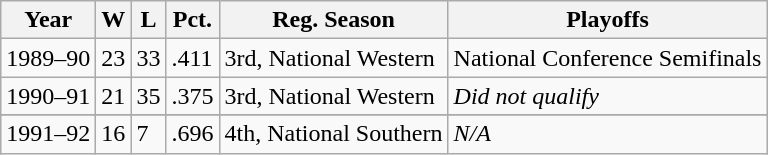<table class="wikitable">
<tr>
<th>Year</th>
<th>W</th>
<th>L</th>
<th>Pct.</th>
<th>Reg. Season</th>
<th>Playoffs</th>
</tr>
<tr>
<td>1989–90</td>
<td>23</td>
<td>33</td>
<td>.411</td>
<td>3rd, National Western</td>
<td>National Conference Semifinals</td>
</tr>
<tr>
<td>1990–91</td>
<td>21</td>
<td>35</td>
<td>.375</td>
<td>3rd, National Western</td>
<td><em>Did not qualify</em></td>
</tr>
<tr>
</tr>
<tr>
<td>1991–92</td>
<td>16</td>
<td>7</td>
<td>.696</td>
<td>4th, National Southern</td>
<td><em>N/A</em></td>
</tr>
</table>
